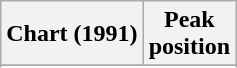<table class="wikitable sortable">
<tr>
<th align="left">Chart (1991)</th>
<th align="center">Peak<br>position</th>
</tr>
<tr>
</tr>
<tr>
</tr>
</table>
